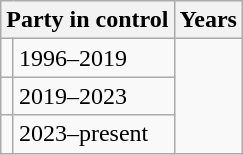<table class="wikitable">
<tr>
<th colspan="2">Party in control</th>
<th>Years</th>
</tr>
<tr>
<td></td>
<td>1996–2019</td>
</tr>
<tr>
<td></td>
<td>2019–2023</td>
</tr>
<tr>
<td></td>
<td>2023–present</td>
</tr>
</table>
